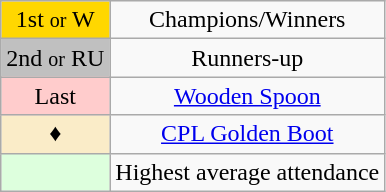<table class="wikitable" style="text-align:center">
<tr>
<td style=background:gold>1st <small>or</small> W</td>
<td>Champions/Winners</td>
</tr>
<tr>
<td style=background:silver>2nd <small>or</small> RU</td>
<td>Runners-up</td>
</tr>
<tr>
<td style=background:#FFCCCC>Last</td>
<td><a href='#'>Wooden Spoon</a></td>
</tr>
<tr>
<td style=background:#FAECC8;">♦</td>
<td><a href='#'>CPL Golden Boot</a></td>
</tr>
<tr>
<td style="background:#dfd;"> </td>
<td>Highest average attendance</td>
</tr>
</table>
